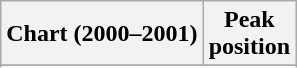<table class="wikitable plainrowheaders sortable">
<tr>
<th scope="col">Chart (2000–2001)</th>
<th scope="col">Peak<br>position</th>
</tr>
<tr>
</tr>
<tr>
</tr>
<tr>
</tr>
<tr>
</tr>
<tr>
</tr>
<tr>
</tr>
<tr>
</tr>
<tr>
</tr>
<tr>
</tr>
<tr>
</tr>
</table>
